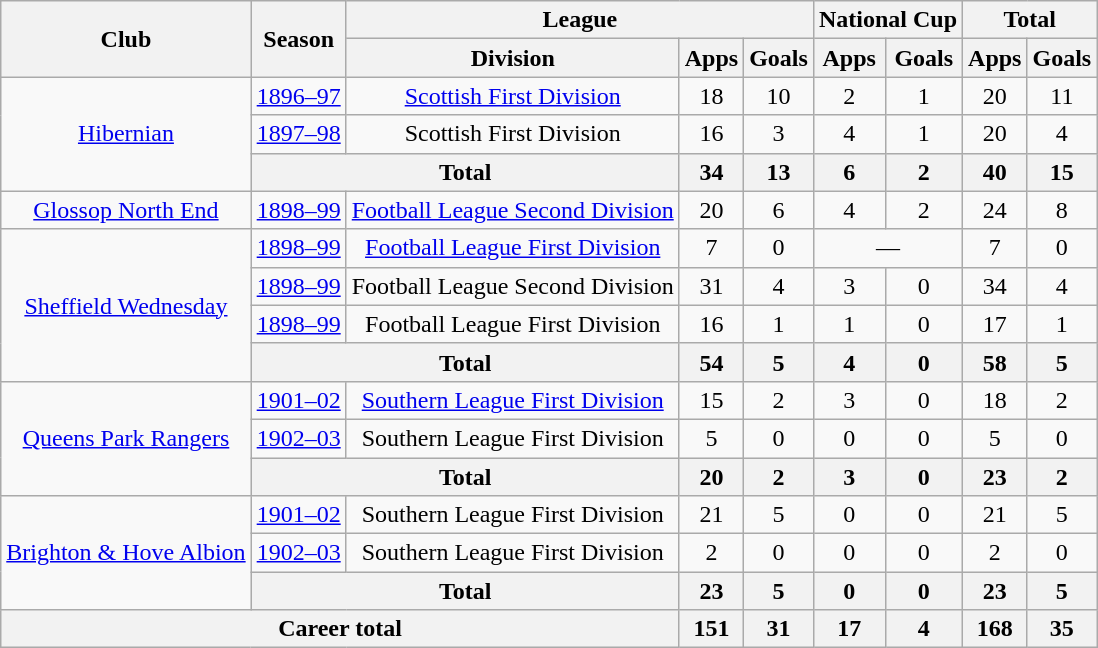<table class="wikitable" style=text-align:center>
<tr>
<th rowspan=2>Club</th>
<th rowspan=2>Season</th>
<th colspan=3>League</th>
<th colspan=2>National Cup</th>
<th colspan=2>Total</th>
</tr>
<tr>
<th>Division</th>
<th>Apps</th>
<th>Goals</th>
<th>Apps</th>
<th>Goals</th>
<th>Apps</th>
<th>Goals</th>
</tr>
<tr>
<td rowspan=3><a href='#'>Hibernian</a></td>
<td><a href='#'>1896–97</a></td>
<td><a href='#'>Scottish First Division</a></td>
<td>18</td>
<td>10</td>
<td>2</td>
<td>1</td>
<td>20</td>
<td>11</td>
</tr>
<tr>
<td><a href='#'>1897–98</a></td>
<td>Scottish First Division</td>
<td>16</td>
<td>3</td>
<td>4</td>
<td>1</td>
<td>20</td>
<td>4</td>
</tr>
<tr>
<th colspan=2>Total</th>
<th>34</th>
<th>13</th>
<th>6</th>
<th>2</th>
<th>40</th>
<th>15</th>
</tr>
<tr>
<td><a href='#'>Glossop North End</a></td>
<td><a href='#'>1898–99</a></td>
<td><a href='#'>Football League Second Division</a></td>
<td>20</td>
<td>6</td>
<td>4</td>
<td>2</td>
<td>24</td>
<td>8</td>
</tr>
<tr>
<td rowspan=4><a href='#'>Sheffield Wednesday</a></td>
<td><a href='#'>1898–99</a></td>
<td><a href='#'>Football League First Division</a></td>
<td>7</td>
<td>0</td>
<td colspan=2>—</td>
<td>7</td>
<td>0</td>
</tr>
<tr>
<td><a href='#'>1898–99</a></td>
<td>Football League Second Division</td>
<td>31</td>
<td>4</td>
<td>3</td>
<td>0</td>
<td>34</td>
<td>4</td>
</tr>
<tr>
<td><a href='#'>1898–99</a></td>
<td>Football League First Division</td>
<td>16</td>
<td>1</td>
<td>1</td>
<td>0</td>
<td>17</td>
<td>1</td>
</tr>
<tr>
<th colspan=2>Total</th>
<th>54</th>
<th>5</th>
<th>4</th>
<th>0</th>
<th>58</th>
<th>5</th>
</tr>
<tr>
<td rowspan=3><a href='#'>Queens Park Rangers</a></td>
<td><a href='#'>1901–02</a></td>
<td><a href='#'>Southern League First Division</a></td>
<td>15</td>
<td>2</td>
<td>3</td>
<td>0</td>
<td>18</td>
<td>2</td>
</tr>
<tr>
<td><a href='#'>1902–03</a></td>
<td>Southern League First Division</td>
<td>5</td>
<td>0</td>
<td>0</td>
<td>0</td>
<td>5</td>
<td>0</td>
</tr>
<tr>
<th colspan=2>Total</th>
<th>20</th>
<th>2</th>
<th>3</th>
<th>0</th>
<th>23</th>
<th>2</th>
</tr>
<tr>
<td rowspan=3><a href='#'>Brighton & Hove Albion</a></td>
<td><a href='#'>1901–02</a></td>
<td>Southern League First Division</td>
<td>21</td>
<td>5</td>
<td>0</td>
<td>0</td>
<td>21</td>
<td>5</td>
</tr>
<tr>
<td><a href='#'>1902–03</a></td>
<td>Southern League First Division</td>
<td>2</td>
<td>0</td>
<td>0</td>
<td>0</td>
<td>2</td>
<td>0</td>
</tr>
<tr>
<th colspan=2>Total</th>
<th>23</th>
<th>5</th>
<th>0</th>
<th>0</th>
<th>23</th>
<th>5</th>
</tr>
<tr>
<th colspan=3>Career total</th>
<th>151</th>
<th>31</th>
<th>17</th>
<th>4</th>
<th>168</th>
<th>35</th>
</tr>
</table>
